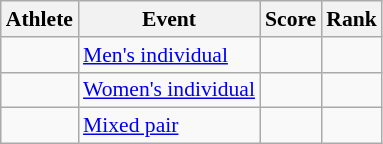<table class=wikitable style=font-size:90%;text-align:center>
<tr>
<th>Athlete</th>
<th>Event</th>
<th>Score</th>
<th>Rank</th>
</tr>
<tr>
<td align=left></td>
<td align=left><a href='#'>Men's individual</a></td>
<td></td>
<td></td>
</tr>
<tr align=center>
<td align=left></td>
<td align=left><a href='#'>Women's individual</a></td>
<td></td>
<td></td>
</tr>
<tr align=center>
<td align=left></td>
<td align=left><a href='#'>Mixed pair</a></td>
<td></td>
<td></td>
</tr>
</table>
